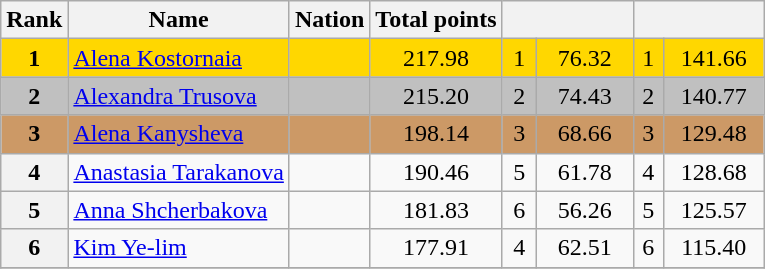<table class="wikitable sortable">
<tr>
<th>Rank</th>
<th>Name</th>
<th>Nation</th>
<th>Total points</th>
<th colspan="2" width="80px"></th>
<th colspan="2" width="80px"></th>
</tr>
<tr bgcolor="gold">
<td align="center"><strong>1</strong></td>
<td><a href='#'>Alena Kostornaia</a></td>
<td></td>
<td align="center">217.98</td>
<td align="center">1</td>
<td align="center">76.32</td>
<td align="center">1</td>
<td align="center">141.66</td>
</tr>
<tr bgcolor="silver">
<td align="center"><strong>2</strong></td>
<td><a href='#'>Alexandra Trusova</a></td>
<td></td>
<td align="center">215.20</td>
<td align="center">2</td>
<td align="center">74.43</td>
<td align="center">2</td>
<td align="center">140.77</td>
</tr>
<tr bgcolor="cc9966">
<td align="center"><strong>3</strong></td>
<td><a href='#'>Alena Kanysheva</a></td>
<td></td>
<td align="center">198.14</td>
<td align="center">3</td>
<td align="center">68.66</td>
<td align="center">3</td>
<td align="center">129.48</td>
</tr>
<tr>
<th>4</th>
<td><a href='#'>Anastasia Tarakanova</a></td>
<td></td>
<td align="center">190.46</td>
<td align="center">5</td>
<td align="center">61.78</td>
<td align="center">4</td>
<td align="center">128.68</td>
</tr>
<tr>
<th>5</th>
<td><a href='#'>Anna Shcherbakova</a></td>
<td></td>
<td align="center">181.83</td>
<td align="center">6</td>
<td align="center">56.26</td>
<td align="center">5</td>
<td align="center">125.57</td>
</tr>
<tr>
<th>6</th>
<td><a href='#'>Kim Ye-lim</a></td>
<td></td>
<td align="center">177.91</td>
<td align="center">4</td>
<td align="center">62.51</td>
<td align="center">6</td>
<td align="center">115.40</td>
</tr>
<tr>
</tr>
</table>
